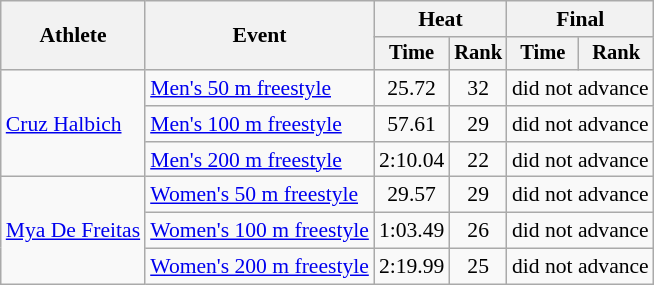<table class=wikitable style="font-size:90%">
<tr>
<th rowspan="2">Athlete</th>
<th rowspan="2">Event</th>
<th colspan="2">Heat</th>
<th colspan="2">Final</th>
</tr>
<tr style="font-size:95%">
<th>Time</th>
<th>Rank</th>
<th>Time</th>
<th>Rank</th>
</tr>
<tr align=center>
<td align=left rowspan="3"><a href='#'>Cruz Halbich</a></td>
<td align=left><a href='#'>Men's 50 m freestyle</a></td>
<td>25.72</td>
<td>32</td>
<td colspan="2">did not advance</td>
</tr>
<tr align=center>
<td align=left><a href='#'>Men's 100 m freestyle</a></td>
<td>57.61</td>
<td>29</td>
<td colspan="2">did not advance</td>
</tr>
<tr align=center>
<td align=left><a href='#'>Men's 200 m freestyle</a></td>
<td>2:10.04</td>
<td>22</td>
<td colspan="2">did not advance</td>
</tr>
<tr align=center>
<td align=left rowspan="3"><a href='#'>Mya De Freitas</a></td>
<td align=left><a href='#'>Women's 50 m freestyle</a></td>
<td>29.57</td>
<td>29</td>
<td colspan="2">did not advance</td>
</tr>
<tr align=center>
<td align=left><a href='#'>Women's 100 m freestyle</a></td>
<td>1:03.49</td>
<td>26</td>
<td colspan="2">did not advance</td>
</tr>
<tr align=center>
<td align=left><a href='#'>Women's 200 m freestyle</a></td>
<td>2:19.99</td>
<td>25</td>
<td colspan="2">did not advance</td>
</tr>
</table>
